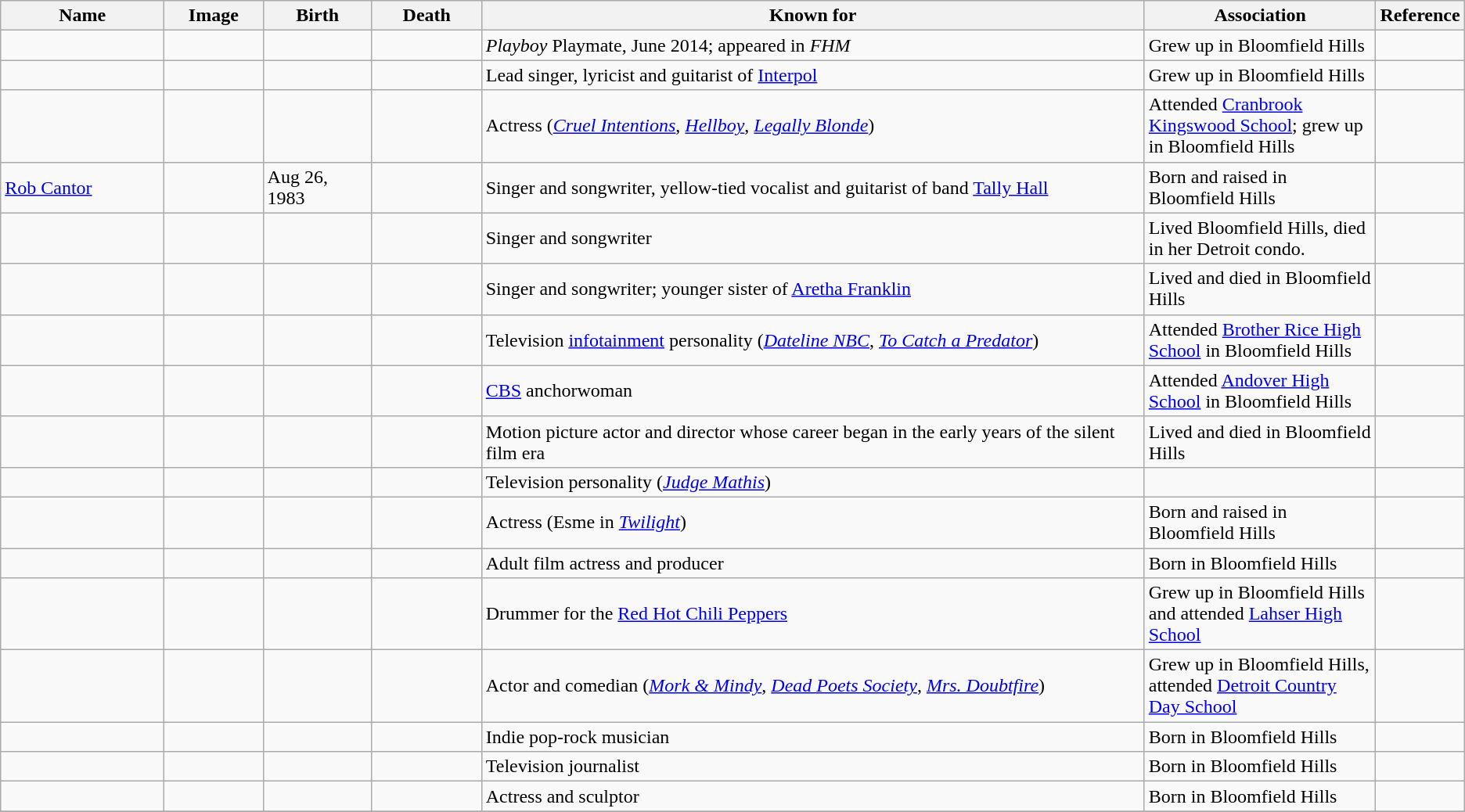<table class="wikitable sortable">
<tr>
<th scope="col" width="140">Name</th>
<th scope="col" width="80" class="unsortable">Image</th>
<th scope="col" width="90">Birth</th>
<th scope="col" width="90">Death</th>
<th scope="col" width="600" class="unsortable">Known for</th>
<th scope="col" width="200" class="unsortable">Association</th>
<th scope="col" width="30" class="unsortable">Reference</th>
</tr>
<tr>
<td></td>
<td></td>
<td align=right></td>
<td align=right></td>
<td><em>Playboy</em> Playmate, June 2014; appeared in <em>FHM</em></td>
<td>Grew up in Bloomfield Hills</td>
<td align="center"></td>
</tr>
<tr>
<td></td>
<td></td>
<td align=right></td>
<td align=right></td>
<td>Lead singer, lyricist and guitarist of <a href='#'>Interpol</a></td>
<td>Grew up in Bloomfield Hills</td>
<td align="center"></td>
</tr>
<tr>
<td></td>
<td></td>
<td align=right></td>
<td align=right></td>
<td>Actress (<em><a href='#'>Cruel Intentions</a></em>, <a href='#'><em>Hellboy</em></a>, <em><a href='#'>Legally Blonde</a></em>)</td>
<td>Attended <a href='#'>Cranbrook Kingswood School</a>; grew up in Bloomfield Hills</td>
<td align="center"></td>
</tr>
<tr>
<td><a href='#'>Rob Cantor</a></td>
<td></td>
<td>Aug 26, 1983</td>
<td></td>
<td>Singer and songwriter, yellow-tied vocalist and guitarist of band <a href='#'>Tally Hall</a></td>
<td>Born and raised in Bloomfield Hills</td>
<td></td>
</tr>
<tr>
<td></td>
<td></td>
<td align=right></td>
<td align=right></td>
<td>Singer and songwriter</td>
<td>Lived Bloomfield Hills, died in her Detroit condo.</td>
<td align="center"></td>
</tr>
<tr>
<td></td>
<td></td>
<td align=right></td>
<td align=right></td>
<td>Singer and songwriter; younger sister of <a href='#'>Aretha Franklin</a></td>
<td>Lived and died in Bloomfield Hills</td>
<td align="center"></td>
</tr>
<tr>
<td></td>
<td></td>
<td align=right></td>
<td align=right></td>
<td>Television <a href='#'>infotainment</a> personality (<em><a href='#'>Dateline NBC</a></em>, <em><a href='#'>To Catch a Predator</a></em>)</td>
<td>Attended <a href='#'>Brother Rice High School</a> in Bloomfield Hills</td>
<td align="center"></td>
</tr>
<tr>
<td></td>
<td></td>
<td align=right></td>
<td align=right></td>
<td><a href='#'>CBS</a> anchorwoman</td>
<td>Attended <a href='#'>Andover High School</a> in Bloomfield Hills</td>
<td align="center"></td>
</tr>
<tr>
<td></td>
<td></td>
<td align=right></td>
<td align=right></td>
<td>Motion picture actor and director whose career began in the early years of the silent film era</td>
<td>Lived and died in Bloomfield Hills</td>
<td align="center"></td>
</tr>
<tr>
<td></td>
<td></td>
<td align=right></td>
<td align=right></td>
<td>Television personality (<em><a href='#'>Judge Mathis</a></em>)</td>
<td></td>
<td align="center"></td>
</tr>
<tr>
<td></td>
<td></td>
<td align=right></td>
<td align=right></td>
<td>Actress (Esme in <a href='#'><em>Twilight</em></a>)</td>
<td>Born and raised in Bloomfield Hills</td>
<td align="center"></td>
</tr>
<tr>
<td></td>
<td></td>
<td align=right></td>
<td align=right></td>
<td>Adult film actress and producer</td>
<td>Born in Bloomfield Hills</td>
<td align="center"></td>
</tr>
<tr>
<td></td>
<td></td>
<td align=right></td>
<td align=right></td>
<td>Drummer for the <a href='#'>Red Hot Chili Peppers</a></td>
<td>Grew up in Bloomfield Hills and attended <a href='#'>Lahser High School</a></td>
<td align="center"></td>
</tr>
<tr>
<td></td>
<td></td>
<td align=right></td>
<td align=right></td>
<td>Actor and comedian (<em><a href='#'>Mork & Mindy</a></em>, <em><a href='#'>Dead Poets Society</a></em>, <em><a href='#'>Mrs. Doubtfire</a></em>)</td>
<td>Grew up in Bloomfield Hills, attended <a href='#'>Detroit Country Day School</a></td>
<td align="center"></td>
</tr>
<tr>
<td></td>
<td></td>
<td align=right></td>
<td align=right></td>
<td>Indie pop-rock musician</td>
<td>Born in Bloomfield Hills</td>
<td align="center"></td>
</tr>
<tr>
<td></td>
<td></td>
<td align=right></td>
<td align=right></td>
<td>Television journalist</td>
<td>Born in Bloomfield Hills</td>
<td align="center"></td>
</tr>
<tr>
<td></td>
<td></td>
<td align=right></td>
<td align=right></td>
<td>Actress and sculptor</td>
<td>Born in Bloomfield Hills</td>
<td align="center"></td>
</tr>
<tr>
</tr>
</table>
